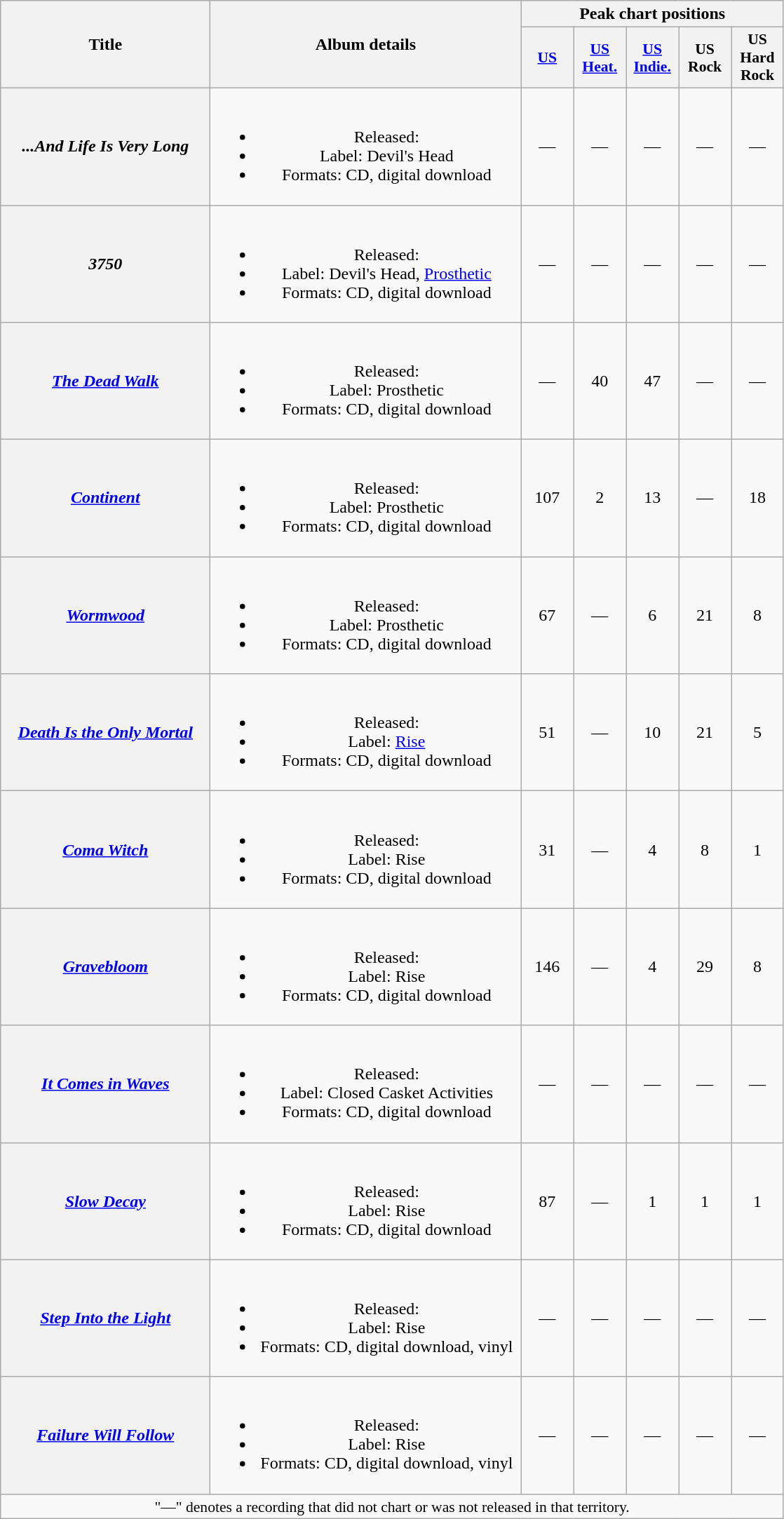<table class="wikitable plainrowheaders" style="text-align:center;">
<tr>
<th scope="col" rowspan="2" style="width:12em;">Title</th>
<th scope="col" rowspan="2" style="width:18em;">Album details</th>
<th scope="col" colspan="5">Peak chart positions</th>
</tr>
<tr>
<th scope="col" style="width:3em;font-size:90%;"><a href='#'>US</a><br></th>
<th scope="col" style="width:3em;font-size:90%;"><a href='#'>US<br>Heat.</a><br></th>
<th scope="col" style="width:3em;font-size:90%;"><a href='#'>US<br>Indie.</a><br></th>
<th scope="col" style="width:3em;font-size:90%;">US<br>Rock<br></th>
<th scope="col" style="width:3em;font-size:90%;">US<br>Hard Rock<br></th>
</tr>
<tr>
<th scope="row"><em>...And Life Is Very Long</em></th>
<td><br><ul><li>Released: </li><li>Label: Devil's Head</li><li>Formats: CD, digital download</li></ul></td>
<td>—</td>
<td>—</td>
<td>—</td>
<td>—</td>
<td>—</td>
</tr>
<tr>
<th scope="row"><em>3750</em></th>
<td><br><ul><li>Released: </li><li>Label: Devil's Head, <a href='#'>Prosthetic</a></li><li>Formats: CD, digital download</li></ul></td>
<td>—</td>
<td>—</td>
<td>—</td>
<td>—</td>
<td>—</td>
</tr>
<tr>
<th scope="row"><em><a href='#'>The Dead Walk</a></em></th>
<td><br><ul><li>Released: </li><li>Label: Prosthetic</li><li>Formats: CD, digital download</li></ul></td>
<td>—</td>
<td>40</td>
<td>47</td>
<td>—</td>
<td>—</td>
</tr>
<tr>
<th scope="row"><em><a href='#'>Continent</a></em></th>
<td><br><ul><li>Released: </li><li>Label: Prosthetic</li><li>Formats: CD, digital download</li></ul></td>
<td>107</td>
<td>2</td>
<td>13</td>
<td>—</td>
<td>18</td>
</tr>
<tr>
<th scope="row"><em><a href='#'>Wormwood</a></em></th>
<td><br><ul><li>Released: </li><li>Label: Prosthetic</li><li>Formats: CD, digital download</li></ul></td>
<td>67</td>
<td>—</td>
<td>6</td>
<td>21</td>
<td>8</td>
</tr>
<tr>
<th scope="row"><em><a href='#'>Death Is the Only Mortal</a></em></th>
<td><br><ul><li>Released: </li><li>Label: <a href='#'>Rise</a></li><li>Formats: CD, digital download</li></ul></td>
<td>51</td>
<td>—</td>
<td>10</td>
<td>21</td>
<td>5</td>
</tr>
<tr>
<th scope="row"><em><a href='#'>Coma Witch</a></em></th>
<td><br><ul><li>Released: </li><li>Label: Rise</li><li>Formats: CD, digital download</li></ul></td>
<td>31</td>
<td>—</td>
<td>4</td>
<td>8</td>
<td>1</td>
</tr>
<tr>
<th scope="row"><em><a href='#'>Gravebloom</a></em></th>
<td><br><ul><li>Released: </li><li>Label: Rise</li><li>Formats: CD, digital download</li></ul></td>
<td>146</td>
<td>—</td>
<td>4</td>
<td>29</td>
<td>8</td>
</tr>
<tr>
<th scope="row"><em><a href='#'>It Comes in Waves</a></em></th>
<td><br><ul><li>Released: </li><li>Label: Closed Casket Activities</li><li>Formats: CD, digital download</li></ul></td>
<td>—</td>
<td>—</td>
<td>—</td>
<td>—</td>
<td>—</td>
</tr>
<tr>
<th scope="row"><em><a href='#'>Slow Decay</a></em></th>
<td><br><ul><li>Released: </li><li>Label: Rise</li><li>Formats: CD, digital download</li></ul></td>
<td>87</td>
<td>—</td>
<td>1</td>
<td>1</td>
<td>1</td>
</tr>
<tr>
<th scope="row"><em><a href='#'>Step Into the Light</a></em></th>
<td><br><ul><li>Released: </li><li>Label: Rise</li><li>Formats: CD, digital download, vinyl</li></ul></td>
<td>—</td>
<td>—</td>
<td>—</td>
<td>—</td>
<td>—</td>
</tr>
<tr>
<th scope="row"><em><a href='#'>Failure Will Follow</a></em></th>
<td><br><ul><li>Released: </li><li>Label: Rise</li><li>Formats: CD, digital download, vinyl</li></ul></td>
<td>—</td>
<td>—</td>
<td>—</td>
<td>—</td>
<td>—</td>
</tr>
<tr>
<td colspan="10" style="font-size:90%">"—" denotes a recording that did not chart or was not released in that territory.</td>
</tr>
</table>
